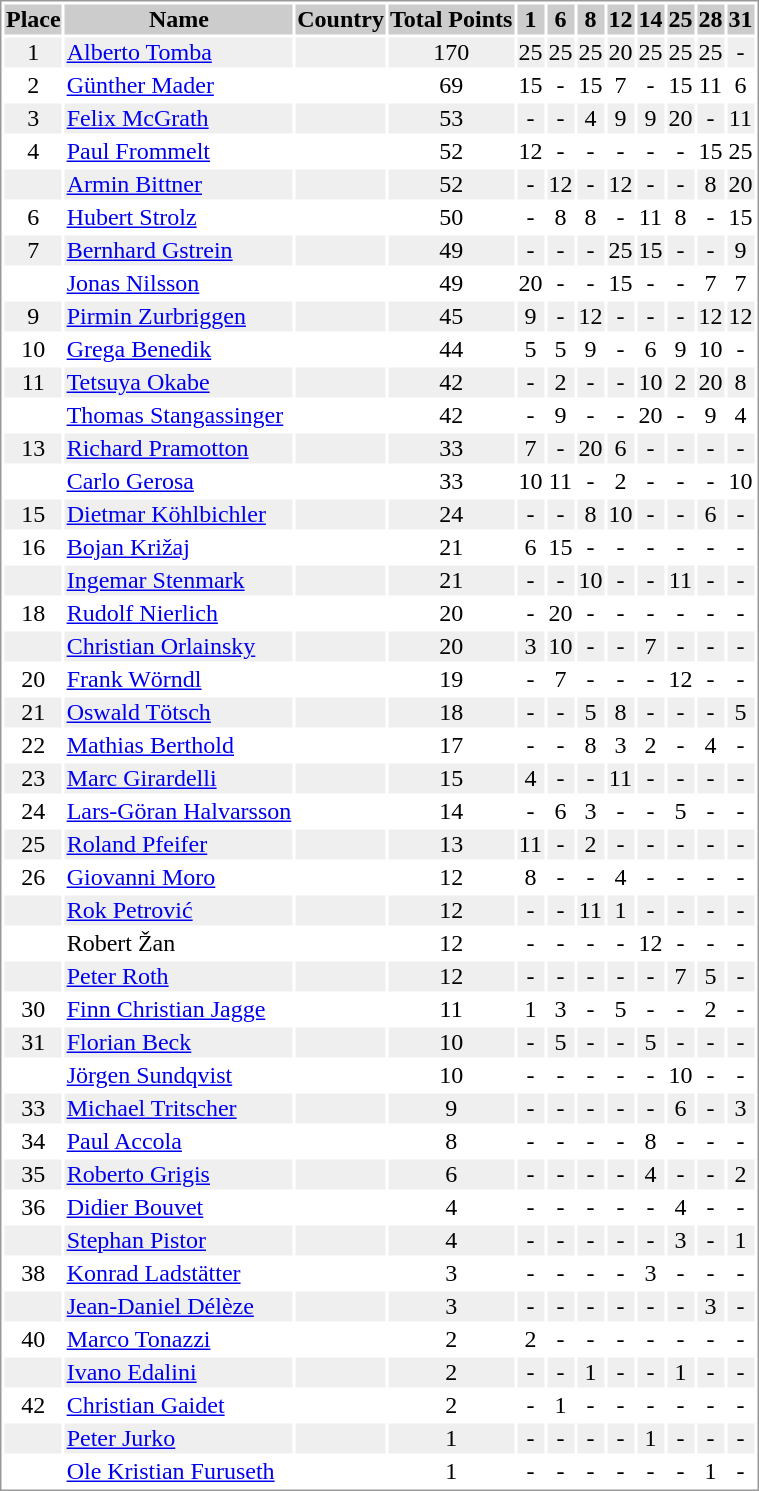<table border="0" style="border: 1px solid #999; background-color:#FFFFFF; text-align:center">
<tr align="center" bgcolor="#CCCCCC">
<th>Place</th>
<th>Name</th>
<th>Country</th>
<th>Total Points</th>
<th>1</th>
<th>6</th>
<th>8</th>
<th>12</th>
<th>14</th>
<th>25</th>
<th>28</th>
<th>31</th>
</tr>
<tr bgcolor="#EFEFEF">
<td>1</td>
<td align="left"><a href='#'>Alberto Tomba</a></td>
<td align="left"></td>
<td>170</td>
<td>25</td>
<td>25</td>
<td>25</td>
<td>20</td>
<td>25</td>
<td>25</td>
<td>25</td>
<td>-</td>
</tr>
<tr>
<td>2</td>
<td align="left"><a href='#'>Günther Mader</a></td>
<td align="left"></td>
<td>69</td>
<td>15</td>
<td>-</td>
<td>15</td>
<td>7</td>
<td>-</td>
<td>15</td>
<td>11</td>
<td>6</td>
</tr>
<tr bgcolor="#EFEFEF">
<td>3</td>
<td align="left"><a href='#'>Felix McGrath</a></td>
<td align="left"></td>
<td>53</td>
<td>-</td>
<td>-</td>
<td>4</td>
<td>9</td>
<td>9</td>
<td>20</td>
<td>-</td>
<td>11</td>
</tr>
<tr>
<td>4</td>
<td align="left"><a href='#'>Paul Frommelt</a></td>
<td align="left"></td>
<td>52</td>
<td>12</td>
<td>-</td>
<td>-</td>
<td>-</td>
<td>-</td>
<td>-</td>
<td>15</td>
<td>25</td>
</tr>
<tr bgcolor="#EFEFEF">
<td></td>
<td align="left"><a href='#'>Armin Bittner</a></td>
<td align="left"></td>
<td>52</td>
<td>-</td>
<td>12</td>
<td>-</td>
<td>12</td>
<td>-</td>
<td>-</td>
<td>8</td>
<td>20</td>
</tr>
<tr>
<td>6</td>
<td align="left"><a href='#'>Hubert Strolz</a></td>
<td align="left"></td>
<td>50</td>
<td>-</td>
<td>8</td>
<td>8</td>
<td>-</td>
<td>11</td>
<td>8</td>
<td>-</td>
<td>15</td>
</tr>
<tr bgcolor="#EFEFEF">
<td>7</td>
<td align="left"><a href='#'>Bernhard Gstrein</a></td>
<td align="left"></td>
<td>49</td>
<td>-</td>
<td>-</td>
<td>-</td>
<td>25</td>
<td>15</td>
<td>-</td>
<td>-</td>
<td>9</td>
</tr>
<tr>
<td></td>
<td align="left"><a href='#'>Jonas Nilsson</a></td>
<td align="left"></td>
<td>49</td>
<td>20</td>
<td>-</td>
<td>-</td>
<td>15</td>
<td>-</td>
<td>-</td>
<td>7</td>
<td>7</td>
</tr>
<tr bgcolor="#EFEFEF">
<td>9</td>
<td align="left"><a href='#'>Pirmin Zurbriggen</a></td>
<td align="left"></td>
<td>45</td>
<td>9</td>
<td>-</td>
<td>12</td>
<td>-</td>
<td>-</td>
<td>-</td>
<td>12</td>
<td>12</td>
</tr>
<tr>
<td>10</td>
<td align="left"><a href='#'>Grega Benedik</a></td>
<td align="left"></td>
<td>44</td>
<td>5</td>
<td>5</td>
<td>9</td>
<td>-</td>
<td>6</td>
<td>9</td>
<td>10</td>
<td>-</td>
</tr>
<tr bgcolor="#EFEFEF">
<td>11</td>
<td align="left"><a href='#'>Tetsuya Okabe</a></td>
<td align="left"></td>
<td>42</td>
<td>-</td>
<td>2</td>
<td>-</td>
<td>-</td>
<td>10</td>
<td>2</td>
<td>20</td>
<td>8</td>
</tr>
<tr>
<td></td>
<td align="left"><a href='#'>Thomas Stangassinger</a></td>
<td align="left"></td>
<td>42</td>
<td>-</td>
<td>9</td>
<td>-</td>
<td>-</td>
<td>20</td>
<td>-</td>
<td>9</td>
<td>4</td>
</tr>
<tr bgcolor="#EFEFEF">
<td>13</td>
<td align="left"><a href='#'>Richard Pramotton</a></td>
<td align="left"></td>
<td>33</td>
<td>7</td>
<td>-</td>
<td>20</td>
<td>6</td>
<td>-</td>
<td>-</td>
<td>-</td>
<td>-</td>
</tr>
<tr>
<td></td>
<td align="left"><a href='#'>Carlo Gerosa</a></td>
<td align="left"></td>
<td>33</td>
<td>10</td>
<td>11</td>
<td>-</td>
<td>2</td>
<td>-</td>
<td>-</td>
<td>-</td>
<td>10</td>
</tr>
<tr bgcolor="#EFEFEF">
<td>15</td>
<td align="left"><a href='#'>Dietmar Köhlbichler</a></td>
<td align="left"></td>
<td>24</td>
<td>-</td>
<td>-</td>
<td>8</td>
<td>10</td>
<td>-</td>
<td>-</td>
<td>6</td>
<td>-</td>
</tr>
<tr>
<td>16</td>
<td align="left"><a href='#'>Bojan Križaj</a></td>
<td align="left"></td>
<td>21</td>
<td>6</td>
<td>15</td>
<td>-</td>
<td>-</td>
<td>-</td>
<td>-</td>
<td>-</td>
<td>-</td>
</tr>
<tr bgcolor="#EFEFEF">
<td></td>
<td align="left"><a href='#'>Ingemar Stenmark</a></td>
<td align="left"></td>
<td>21</td>
<td>-</td>
<td>-</td>
<td>10</td>
<td>-</td>
<td>-</td>
<td>11</td>
<td>-</td>
<td>-</td>
</tr>
<tr>
<td>18</td>
<td align="left"><a href='#'>Rudolf Nierlich</a></td>
<td align="left"></td>
<td>20</td>
<td>-</td>
<td>20</td>
<td>-</td>
<td>-</td>
<td>-</td>
<td>-</td>
<td>-</td>
<td>-</td>
</tr>
<tr bgcolor="#EFEFEF">
<td></td>
<td align="left"><a href='#'>Christian Orlainsky</a></td>
<td align="left"></td>
<td>20</td>
<td>3</td>
<td>10</td>
<td>-</td>
<td>-</td>
<td>7</td>
<td>-</td>
<td>-</td>
<td>-</td>
</tr>
<tr>
<td>20</td>
<td align="left"><a href='#'>Frank Wörndl</a></td>
<td align="left"></td>
<td>19</td>
<td>-</td>
<td>7</td>
<td>-</td>
<td>-</td>
<td>-</td>
<td>12</td>
<td>-</td>
<td>-</td>
</tr>
<tr bgcolor="#EFEFEF">
<td>21</td>
<td align="left"><a href='#'>Oswald Tötsch</a></td>
<td align="left"></td>
<td>18</td>
<td>-</td>
<td>-</td>
<td>5</td>
<td>8</td>
<td>-</td>
<td>-</td>
<td>-</td>
<td>5</td>
</tr>
<tr>
<td>22</td>
<td align="left"><a href='#'>Mathias Berthold</a></td>
<td align="left"></td>
<td>17</td>
<td>-</td>
<td>-</td>
<td>8</td>
<td>3</td>
<td>2</td>
<td>-</td>
<td>4</td>
<td>-</td>
</tr>
<tr bgcolor="#EFEFEF">
<td>23</td>
<td align="left"><a href='#'>Marc Girardelli</a></td>
<td align="left"></td>
<td>15</td>
<td>4</td>
<td>-</td>
<td>-</td>
<td>11</td>
<td>-</td>
<td>-</td>
<td>-</td>
<td>-</td>
</tr>
<tr>
<td>24</td>
<td align="left"><a href='#'>Lars-Göran Halvarsson</a></td>
<td align="left"></td>
<td>14</td>
<td>-</td>
<td>6</td>
<td>3</td>
<td>-</td>
<td>-</td>
<td>5</td>
<td>-</td>
<td>-</td>
</tr>
<tr bgcolor="#EFEFEF">
<td>25</td>
<td align="left"><a href='#'>Roland Pfeifer</a></td>
<td align="left"></td>
<td>13</td>
<td>11</td>
<td>-</td>
<td>2</td>
<td>-</td>
<td>-</td>
<td>-</td>
<td>-</td>
<td>-</td>
</tr>
<tr>
<td>26</td>
<td align="left"><a href='#'>Giovanni Moro</a></td>
<td align="left"></td>
<td>12</td>
<td>8</td>
<td>-</td>
<td>-</td>
<td>4</td>
<td>-</td>
<td>-</td>
<td>-</td>
<td>-</td>
</tr>
<tr bgcolor="#EFEFEF">
<td></td>
<td align="left"><a href='#'>Rok Petrović</a></td>
<td align="left"></td>
<td>12</td>
<td>-</td>
<td>-</td>
<td>11</td>
<td>1</td>
<td>-</td>
<td>-</td>
<td>-</td>
<td>-</td>
</tr>
<tr>
<td></td>
<td align="left">Robert Žan</td>
<td align="left"></td>
<td>12</td>
<td>-</td>
<td>-</td>
<td>-</td>
<td>-</td>
<td>12</td>
<td>-</td>
<td>-</td>
<td>-</td>
</tr>
<tr bgcolor="#EFEFEF">
<td></td>
<td align="left"><a href='#'>Peter Roth</a></td>
<td align="left"></td>
<td>12</td>
<td>-</td>
<td>-</td>
<td>-</td>
<td>-</td>
<td>-</td>
<td>7</td>
<td>5</td>
<td>-</td>
</tr>
<tr>
<td>30</td>
<td align="left"><a href='#'>Finn Christian Jagge</a></td>
<td align="left"></td>
<td>11</td>
<td>1</td>
<td>3</td>
<td>-</td>
<td>5</td>
<td>-</td>
<td>-</td>
<td>2</td>
<td>-</td>
</tr>
<tr bgcolor="#EFEFEF">
<td>31</td>
<td align="left"><a href='#'>Florian Beck</a></td>
<td align="left"></td>
<td>10</td>
<td>-</td>
<td>5</td>
<td>-</td>
<td>-</td>
<td>5</td>
<td>-</td>
<td>-</td>
<td>-</td>
</tr>
<tr>
<td></td>
<td align="left"><a href='#'>Jörgen Sundqvist</a></td>
<td align="left"></td>
<td>10</td>
<td>-</td>
<td>-</td>
<td>-</td>
<td>-</td>
<td>-</td>
<td>10</td>
<td>-</td>
<td>-</td>
</tr>
<tr bgcolor="#EFEFEF">
<td>33</td>
<td align="left"><a href='#'>Michael Tritscher</a></td>
<td align="left"></td>
<td>9</td>
<td>-</td>
<td>-</td>
<td>-</td>
<td>-</td>
<td>-</td>
<td>6</td>
<td>-</td>
<td>3</td>
</tr>
<tr>
<td>34</td>
<td align="left"><a href='#'>Paul Accola</a></td>
<td align="left"></td>
<td>8</td>
<td>-</td>
<td>-</td>
<td>-</td>
<td>-</td>
<td>8</td>
<td>-</td>
<td>-</td>
<td>-</td>
</tr>
<tr bgcolor="#EFEFEF">
<td>35</td>
<td align="left"><a href='#'>Roberto Grigis</a></td>
<td align="left"></td>
<td>6</td>
<td>-</td>
<td>-</td>
<td>-</td>
<td>-</td>
<td>4</td>
<td>-</td>
<td>-</td>
<td>2</td>
</tr>
<tr>
<td>36</td>
<td align="left"><a href='#'>Didier Bouvet</a></td>
<td align="left"></td>
<td>4</td>
<td>-</td>
<td>-</td>
<td>-</td>
<td>-</td>
<td>-</td>
<td>4</td>
<td>-</td>
<td>-</td>
</tr>
<tr bgcolor="#EFEFEF">
<td></td>
<td align="left"><a href='#'>Stephan Pistor</a></td>
<td align="left"></td>
<td>4</td>
<td>-</td>
<td>-</td>
<td>-</td>
<td>-</td>
<td>-</td>
<td>3</td>
<td>-</td>
<td>1</td>
</tr>
<tr>
<td>38</td>
<td align="left"><a href='#'>Konrad Ladstätter</a></td>
<td align="left"></td>
<td>3</td>
<td>-</td>
<td>-</td>
<td>-</td>
<td>-</td>
<td>3</td>
<td>-</td>
<td>-</td>
<td>-</td>
</tr>
<tr bgcolor="#EFEFEF">
<td></td>
<td align="left"><a href='#'>Jean-Daniel Délèze</a></td>
<td align="left"></td>
<td>3</td>
<td>-</td>
<td>-</td>
<td>-</td>
<td>-</td>
<td>-</td>
<td>-</td>
<td>3</td>
<td>-</td>
</tr>
<tr>
<td>40</td>
<td align="left"><a href='#'>Marco Tonazzi</a></td>
<td align="left"></td>
<td>2</td>
<td>2</td>
<td>-</td>
<td>-</td>
<td>-</td>
<td>-</td>
<td>-</td>
<td>-</td>
<td>-</td>
</tr>
<tr bgcolor="#EFEFEF">
<td></td>
<td align="left"><a href='#'>Ivano Edalini</a></td>
<td align="left"></td>
<td>2</td>
<td>-</td>
<td>-</td>
<td>1</td>
<td>-</td>
<td>-</td>
<td>1</td>
<td>-</td>
<td>-</td>
</tr>
<tr>
<td>42</td>
<td align="left"><a href='#'>Christian Gaidet</a></td>
<td align="left"></td>
<td>2</td>
<td>-</td>
<td>1</td>
<td>-</td>
<td>-</td>
<td>-</td>
<td>-</td>
<td>-</td>
<td>-</td>
</tr>
<tr bgcolor="#EFEFEF">
<td></td>
<td align="left"><a href='#'>Peter Jurko</a></td>
<td align="left"></td>
<td>1</td>
<td>-</td>
<td>-</td>
<td>-</td>
<td>-</td>
<td>1</td>
<td>-</td>
<td>-</td>
<td>-</td>
</tr>
<tr>
<td></td>
<td align="left"><a href='#'>Ole Kristian Furuseth</a></td>
<td align="left"></td>
<td>1</td>
<td>-</td>
<td>-</td>
<td>-</td>
<td>-</td>
<td>-</td>
<td>-</td>
<td>1</td>
<td>-</td>
</tr>
</table>
